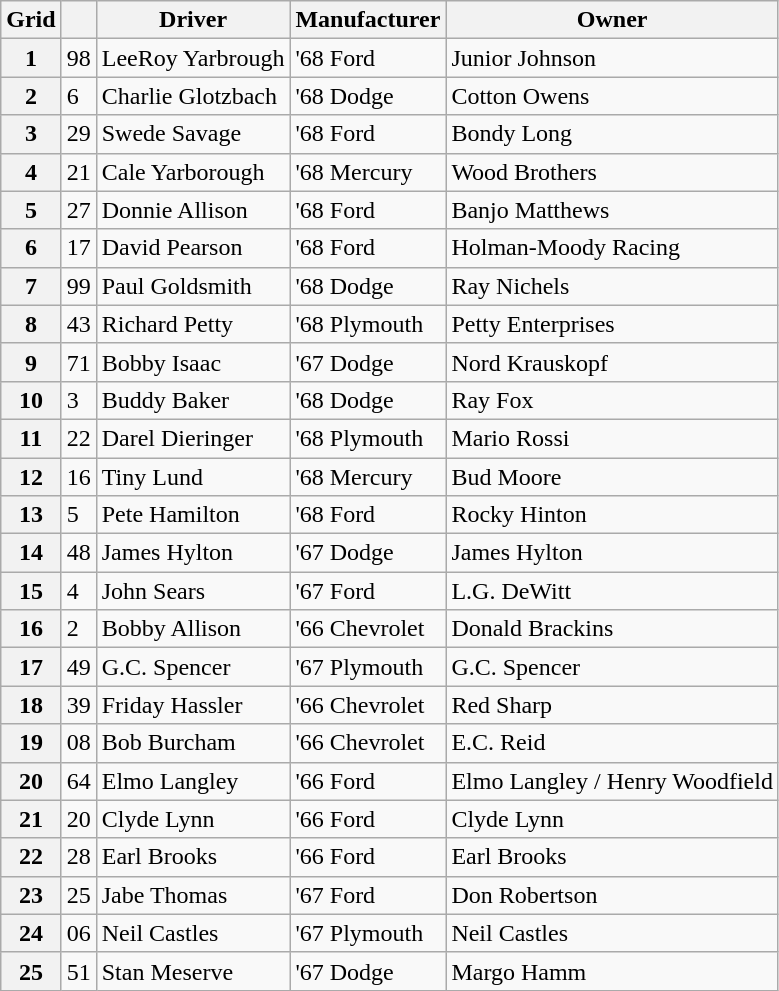<table class="wikitable">
<tr>
<th>Grid</th>
<th></th>
<th>Driver</th>
<th>Manufacturer</th>
<th>Owner</th>
</tr>
<tr>
<th>1</th>
<td>98</td>
<td>LeeRoy Yarbrough</td>
<td>'68 Ford</td>
<td>Junior Johnson</td>
</tr>
<tr>
<th>2</th>
<td>6</td>
<td>Charlie Glotzbach</td>
<td>'68 Dodge</td>
<td>Cotton Owens</td>
</tr>
<tr>
<th>3</th>
<td>29</td>
<td>Swede Savage</td>
<td>'68 Ford</td>
<td>Bondy Long</td>
</tr>
<tr>
<th>4</th>
<td>21</td>
<td>Cale Yarborough</td>
<td>'68 Mercury</td>
<td>Wood Brothers</td>
</tr>
<tr>
<th>5</th>
<td>27</td>
<td>Donnie Allison</td>
<td>'68 Ford</td>
<td>Banjo Matthews</td>
</tr>
<tr>
<th>6</th>
<td>17</td>
<td>David Pearson</td>
<td>'68 Ford</td>
<td>Holman-Moody Racing</td>
</tr>
<tr>
<th>7</th>
<td>99</td>
<td>Paul Goldsmith</td>
<td>'68 Dodge</td>
<td>Ray Nichels</td>
</tr>
<tr>
<th>8</th>
<td>43</td>
<td>Richard Petty</td>
<td>'68 Plymouth</td>
<td>Petty Enterprises</td>
</tr>
<tr>
<th>9</th>
<td>71</td>
<td>Bobby Isaac</td>
<td>'67 Dodge</td>
<td>Nord Krauskopf</td>
</tr>
<tr>
<th>10</th>
<td>3</td>
<td>Buddy Baker</td>
<td>'68 Dodge</td>
<td>Ray Fox</td>
</tr>
<tr>
<th>11</th>
<td>22</td>
<td>Darel Dieringer</td>
<td>'68 Plymouth</td>
<td>Mario Rossi</td>
</tr>
<tr>
<th>12</th>
<td>16</td>
<td>Tiny Lund</td>
<td>'68 Mercury</td>
<td>Bud Moore</td>
</tr>
<tr>
<th>13</th>
<td>5</td>
<td>Pete Hamilton</td>
<td>'68 Ford</td>
<td>Rocky Hinton</td>
</tr>
<tr>
<th>14</th>
<td>48</td>
<td>James Hylton</td>
<td>'67 Dodge</td>
<td>James Hylton</td>
</tr>
<tr>
<th>15</th>
<td>4</td>
<td>John Sears</td>
<td>'67 Ford</td>
<td>L.G. DeWitt</td>
</tr>
<tr>
<th>16</th>
<td>2</td>
<td>Bobby Allison</td>
<td>'66 Chevrolet</td>
<td>Donald Brackins</td>
</tr>
<tr>
<th>17</th>
<td>49</td>
<td>G.C. Spencer</td>
<td>'67 Plymouth</td>
<td>G.C. Spencer</td>
</tr>
<tr>
<th>18</th>
<td>39</td>
<td>Friday Hassler</td>
<td>'66 Chevrolet</td>
<td>Red Sharp</td>
</tr>
<tr>
<th>19</th>
<td>08</td>
<td>Bob Burcham</td>
<td>'66 Chevrolet</td>
<td>E.C. Reid</td>
</tr>
<tr>
<th>20</th>
<td>64</td>
<td>Elmo Langley</td>
<td>'66 Ford</td>
<td>Elmo Langley / Henry Woodfield</td>
</tr>
<tr>
<th>21</th>
<td>20</td>
<td>Clyde Lynn</td>
<td>'66 Ford</td>
<td>Clyde Lynn</td>
</tr>
<tr>
<th>22</th>
<td>28</td>
<td>Earl Brooks</td>
<td>'66 Ford</td>
<td>Earl Brooks</td>
</tr>
<tr>
<th>23</th>
<td>25</td>
<td>Jabe Thomas</td>
<td>'67 Ford</td>
<td>Don Robertson</td>
</tr>
<tr>
<th>24</th>
<td>06</td>
<td>Neil Castles</td>
<td>'67 Plymouth</td>
<td>Neil Castles</td>
</tr>
<tr>
<th>25</th>
<td>51</td>
<td>Stan Meserve</td>
<td>'67 Dodge</td>
<td>Margo Hamm</td>
</tr>
</table>
